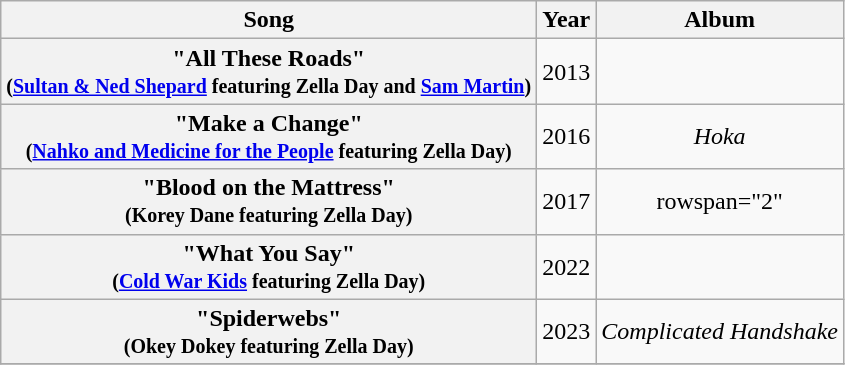<table class="wikitable plainrowheaders" style=text-align:center;>
<tr>
<th>Song</th>
<th>Year</th>
<th>Album</th>
</tr>
<tr>
<th scope="row">"All These Roads"<br><small>(<a href='#'>Sultan & Ned Shepard</a> featuring Zella Day and <a href='#'>Sam Martin</a>)</small></th>
<td>2013</td>
<td></td>
</tr>
<tr>
<th scope="row">"Make a Change"<br><small>(<a href='#'>Nahko and Medicine for the People</a> featuring Zella Day)</small></th>
<td>2016</td>
<td><em>Hoka</em></td>
</tr>
<tr>
<th scope="row">"Blood on the Mattress"<br><small>(Korey Dane featuring Zella Day)</small></th>
<td>2017</td>
<td>rowspan="2"</td>
</tr>
<tr>
<th scope="row">"What You Say"<br><small>(<a href='#'>Cold War Kids</a> featuring Zella Day)</small></th>
<td>2022</td>
</tr>
<tr>
<th scope="row">"Spiderwebs"<br><small>(Okey Dokey featuring Zella Day)</small></th>
<td>2023</td>
<td><em>Complicated Handshake</em></td>
</tr>
<tr>
</tr>
</table>
